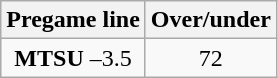<table class="wikitable">
<tr align="center">
<th style=>Pregame line</th>
<th style=>Over/under</th>
</tr>
<tr align="center">
<td><strong>MTSU</strong> –3.5</td>
<td>72</td>
</tr>
</table>
